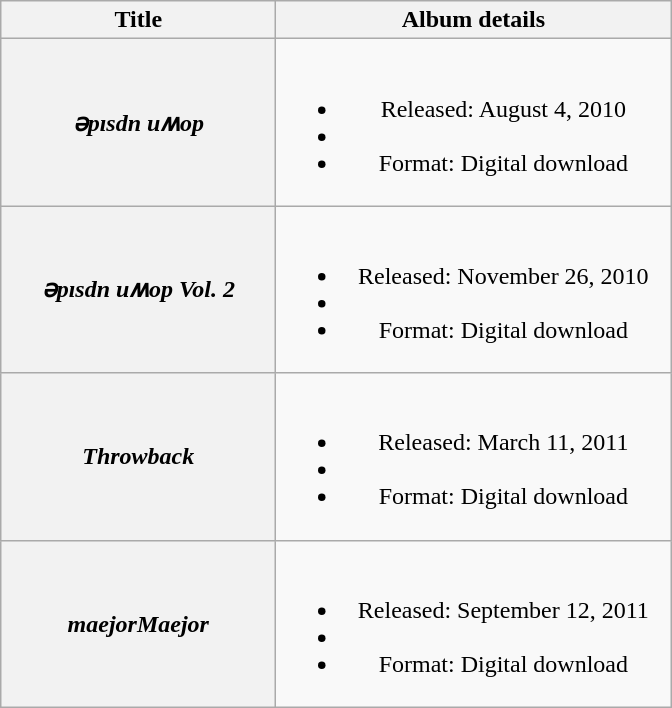<table class="wikitable plainrowheaders" style="text-align:center;">
<tr>
<th scope="col" style="width:11em;">Title</th>
<th scope="col" style="width:16em;">Album details</th>
</tr>
<tr>
<th scope="row"><em>ǝpısdn uʍop</em></th>
<td><br><ul><li>Released: August 4, 2010</li><li></li><li>Format: Digital download</li></ul></td>
</tr>
<tr>
<th scope="row"><em>ǝpısdn uʍop Vol. 2</em></th>
<td><br><ul><li>Released: November 26, 2010</li><li></li><li>Format: Digital download</li></ul></td>
</tr>
<tr>
<th scope="row"><em>Throwback</em></th>
<td><br><ul><li>Released: March 11, 2011</li><li></li><li>Format: Digital download</li></ul></td>
</tr>
<tr>
<th scope="row"><em>maejorMaejor</em></th>
<td><br><ul><li>Released: September 12, 2011</li><li></li><li>Format: Digital download</li></ul></td>
</tr>
</table>
